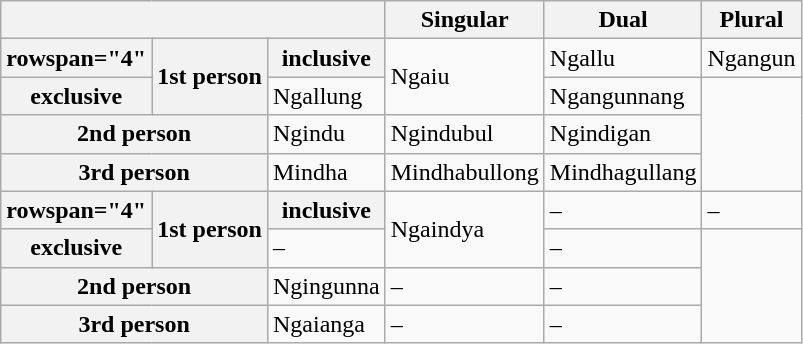<table class="wikitable">
<tr>
<th colspan="3"></th>
<th>Singular</th>
<th>Dual</th>
<th>Plural</th>
</tr>
<tr>
<th>rowspan="4" </th>
<th rowspan="2">1st person</th>
<th>inclusive</th>
<td rowspan="2">Ngaiu</td>
<td>Ngallu</td>
<td>Ngangun</td>
</tr>
<tr>
<th>exclusive</th>
<td>Ngallung</td>
<td>Ngangunnang</td>
</tr>
<tr>
<th colspan="2">2nd person</th>
<td>Ngindu</td>
<td>Ngindubul</td>
<td>Ngindigan</td>
</tr>
<tr>
<th colspan="2">3rd person</th>
<td>Mindha</td>
<td>Mindhabullong</td>
<td>Mindhagullang</td>
</tr>
<tr>
<th>rowspan="4" </th>
<th rowspan="2">1st person</th>
<th>inclusive</th>
<td rowspan="2">Ngaindya</td>
<td>–</td>
<td>–</td>
</tr>
<tr>
<th>exclusive</th>
<td>–</td>
<td>–</td>
</tr>
<tr>
<th colspan="2">2nd person</th>
<td>Ngingunna</td>
<td>–</td>
<td>–</td>
</tr>
<tr>
<th colspan="2">3rd person</th>
<td>Ngaianga</td>
<td>–</td>
<td>–</td>
</tr>
</table>
